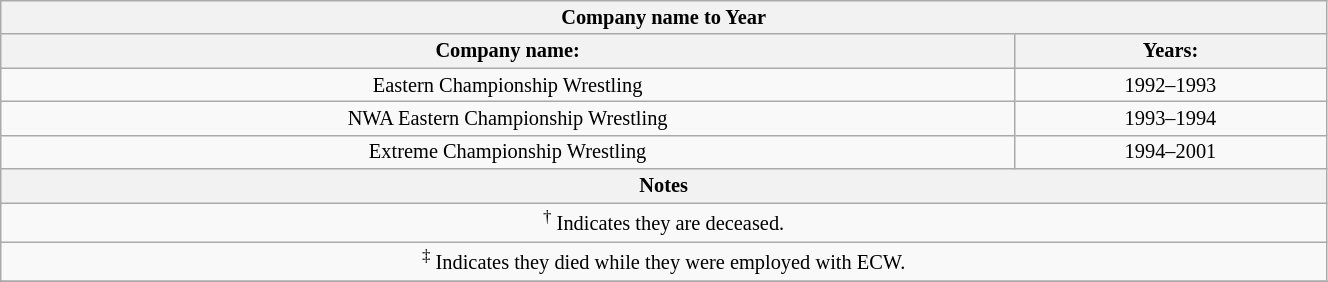<table class="wikitable" width="70%" style="font-size:85%; text-align:center;">
<tr>
<th colspan="2">Company name to Year</th>
</tr>
<tr>
<th>Company name:</th>
<th>Years:</th>
</tr>
<tr>
<td>Eastern Championship Wrestling</td>
<td>1992–1993</td>
</tr>
<tr>
<td>NWA Eastern Championship Wrestling</td>
<td>1993–1994</td>
</tr>
<tr>
<td>Extreme Championship Wrestling</td>
<td>1994–2001</td>
</tr>
<tr>
<th colspan="2">Notes</th>
</tr>
<tr>
<td colspan="2"><sup>†</sup> Indicates they are deceased.</td>
</tr>
<tr>
<td colspan="2"><sup>‡</sup> Indicates they died while they were employed with ECW.</td>
</tr>
<tr>
</tr>
</table>
